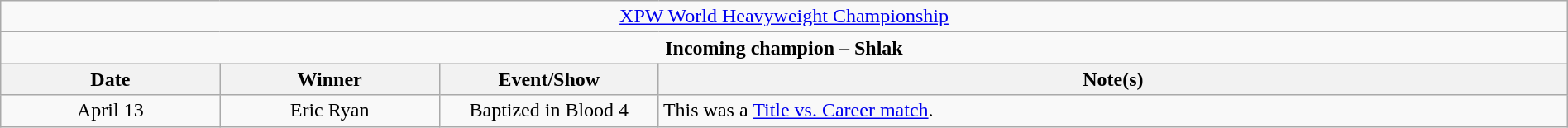<table class="wikitable" style="text-align:center; width:100%;">
<tr>
<td colspan="4" style="text-align: center;"><a href='#'>XPW World Heavyweight Championship</a></td>
</tr>
<tr>
<td colspan="4" style="text-align: center;"><strong>Incoming champion – Shlak</strong></td>
</tr>
<tr>
<th width=14%>Date</th>
<th width=14%>Winner</th>
<th width=14%>Event/Show</th>
<th width=58%>Note(s)</th>
</tr>
<tr>
<td>April 13</td>
<td>Eric Ryan</td>
<td>Baptized in Blood 4</td>
<td align=left>This was a <a href='#'>Title vs. Career match</a>.</td>
</tr>
</table>
